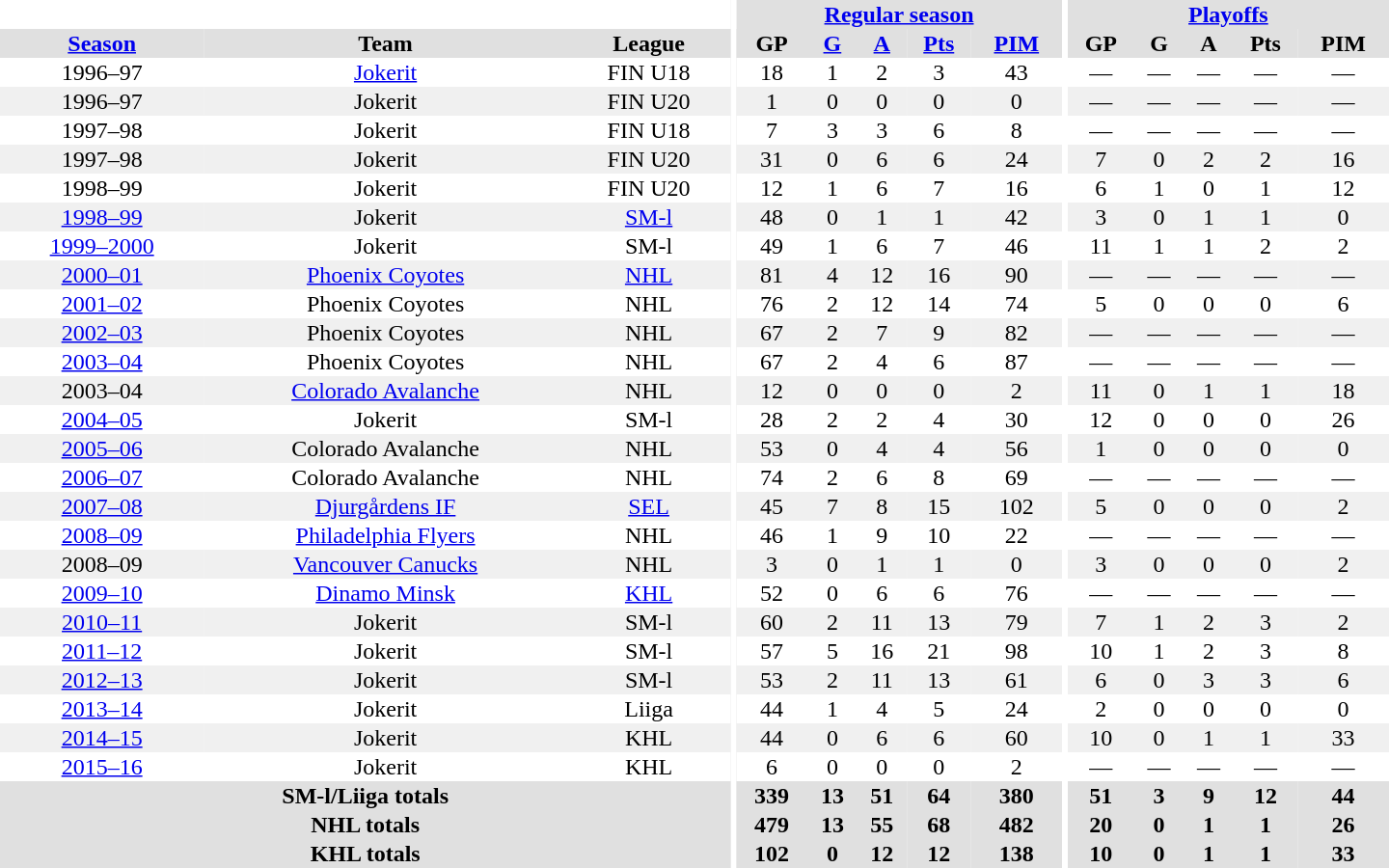<table border="0" cellpadding="1" cellspacing="0" style="text-align:center; width:60em">
<tr bgcolor="#e0e0e0">
<th colspan="3"  bgcolor="#ffffff"></th>
<th rowspan="99" bgcolor="#ffffff"></th>
<th colspan="5"><a href='#'>Regular season</a></th>
<th rowspan="99" bgcolor="#ffffff"></th>
<th colspan="5"><a href='#'>Playoffs</a></th>
</tr>
<tr bgcolor="#e0e0e0">
<th><a href='#'>Season</a></th>
<th>Team</th>
<th>League</th>
<th>GP</th>
<th><a href='#'>G</a></th>
<th><a href='#'>A</a></th>
<th><a href='#'>Pts</a></th>
<th><a href='#'>PIM</a></th>
<th>GP</th>
<th>G</th>
<th>A</th>
<th>Pts</th>
<th>PIM</th>
</tr>
<tr>
<td>1996–97</td>
<td><a href='#'>Jokerit</a></td>
<td>FIN U18</td>
<td>18</td>
<td>1</td>
<td>2</td>
<td>3</td>
<td>43</td>
<td>—</td>
<td>—</td>
<td>—</td>
<td>—</td>
<td>—</td>
</tr>
<tr bgcolor="#f0f0f0">
<td>1996–97</td>
<td>Jokerit</td>
<td>FIN U20</td>
<td>1</td>
<td>0</td>
<td>0</td>
<td>0</td>
<td>0</td>
<td>—</td>
<td>—</td>
<td>—</td>
<td>—</td>
<td>—</td>
</tr>
<tr>
<td>1997–98</td>
<td>Jokerit</td>
<td>FIN U18</td>
<td>7</td>
<td>3</td>
<td>3</td>
<td>6</td>
<td>8</td>
<td>—</td>
<td>—</td>
<td>—</td>
<td>—</td>
<td>—</td>
</tr>
<tr bgcolor="#f0f0f0">
<td>1997–98</td>
<td>Jokerit</td>
<td>FIN U20</td>
<td>31</td>
<td>0</td>
<td>6</td>
<td>6</td>
<td>24</td>
<td>7</td>
<td>0</td>
<td>2</td>
<td>2</td>
<td>16</td>
</tr>
<tr>
<td>1998–99</td>
<td>Jokerit</td>
<td>FIN U20</td>
<td>12</td>
<td>1</td>
<td>6</td>
<td>7</td>
<td>16</td>
<td>6</td>
<td>1</td>
<td>0</td>
<td>1</td>
<td>12</td>
</tr>
<tr bgcolor="#f0f0f0">
<td><a href='#'>1998–99</a></td>
<td>Jokerit</td>
<td><a href='#'>SM-l</a></td>
<td>48</td>
<td>0</td>
<td>1</td>
<td>1</td>
<td>42</td>
<td>3</td>
<td>0</td>
<td>1</td>
<td>1</td>
<td>0</td>
</tr>
<tr>
<td><a href='#'>1999–2000</a></td>
<td>Jokerit</td>
<td>SM-l</td>
<td>49</td>
<td>1</td>
<td>6</td>
<td>7</td>
<td>46</td>
<td>11</td>
<td>1</td>
<td>1</td>
<td>2</td>
<td>2</td>
</tr>
<tr bgcolor="#f0f0f0">
<td><a href='#'>2000–01</a></td>
<td><a href='#'>Phoenix Coyotes</a></td>
<td><a href='#'>NHL</a></td>
<td>81</td>
<td>4</td>
<td>12</td>
<td>16</td>
<td>90</td>
<td>—</td>
<td>—</td>
<td>—</td>
<td>—</td>
<td>—</td>
</tr>
<tr>
<td><a href='#'>2001–02</a></td>
<td>Phoenix Coyotes</td>
<td>NHL</td>
<td>76</td>
<td>2</td>
<td>12</td>
<td>14</td>
<td>74</td>
<td>5</td>
<td>0</td>
<td>0</td>
<td>0</td>
<td>6</td>
</tr>
<tr bgcolor="#f0f0f0">
<td><a href='#'>2002–03</a></td>
<td>Phoenix Coyotes</td>
<td>NHL</td>
<td>67</td>
<td>2</td>
<td>7</td>
<td>9</td>
<td>82</td>
<td>—</td>
<td>—</td>
<td>—</td>
<td>—</td>
<td>—</td>
</tr>
<tr>
<td><a href='#'>2003–04</a></td>
<td>Phoenix Coyotes</td>
<td>NHL</td>
<td>67</td>
<td>2</td>
<td>4</td>
<td>6</td>
<td>87</td>
<td>—</td>
<td>—</td>
<td>—</td>
<td>—</td>
<td>—</td>
</tr>
<tr bgcolor="#f0f0f0">
<td>2003–04</td>
<td><a href='#'>Colorado Avalanche</a></td>
<td>NHL</td>
<td>12</td>
<td>0</td>
<td>0</td>
<td>0</td>
<td>2</td>
<td>11</td>
<td>0</td>
<td>1</td>
<td>1</td>
<td>18</td>
</tr>
<tr>
<td><a href='#'>2004–05</a></td>
<td>Jokerit</td>
<td>SM-l</td>
<td>28</td>
<td>2</td>
<td>2</td>
<td>4</td>
<td>30</td>
<td>12</td>
<td>0</td>
<td>0</td>
<td>0</td>
<td>26</td>
</tr>
<tr bgcolor="#f0f0f0">
<td><a href='#'>2005–06</a></td>
<td>Colorado Avalanche</td>
<td>NHL</td>
<td>53</td>
<td>0</td>
<td>4</td>
<td>4</td>
<td>56</td>
<td>1</td>
<td>0</td>
<td>0</td>
<td>0</td>
<td>0</td>
</tr>
<tr>
<td><a href='#'>2006–07</a></td>
<td>Colorado Avalanche</td>
<td>NHL</td>
<td>74</td>
<td>2</td>
<td>6</td>
<td>8</td>
<td>69</td>
<td>—</td>
<td>—</td>
<td>—</td>
<td>—</td>
<td>—</td>
</tr>
<tr bgcolor="#f0f0f0">
<td><a href='#'>2007–08</a></td>
<td><a href='#'>Djurgårdens IF</a></td>
<td><a href='#'>SEL</a></td>
<td>45</td>
<td>7</td>
<td>8</td>
<td>15</td>
<td>102</td>
<td>5</td>
<td>0</td>
<td>0</td>
<td>0</td>
<td>2</td>
</tr>
<tr>
<td><a href='#'>2008–09</a></td>
<td><a href='#'>Philadelphia Flyers</a></td>
<td>NHL</td>
<td>46</td>
<td>1</td>
<td>9</td>
<td>10</td>
<td>22</td>
<td>—</td>
<td>—</td>
<td>—</td>
<td>—</td>
<td>—</td>
</tr>
<tr bgcolor="#f0f0f0">
<td>2008–09</td>
<td><a href='#'>Vancouver Canucks</a></td>
<td>NHL</td>
<td>3</td>
<td>0</td>
<td>1</td>
<td>1</td>
<td>0</td>
<td>3</td>
<td>0</td>
<td>0</td>
<td>0</td>
<td>2</td>
</tr>
<tr>
<td><a href='#'>2009–10</a></td>
<td><a href='#'>Dinamo Minsk</a></td>
<td><a href='#'>KHL</a></td>
<td>52</td>
<td>0</td>
<td>6</td>
<td>6</td>
<td>76</td>
<td>—</td>
<td>—</td>
<td>—</td>
<td>—</td>
<td>—</td>
</tr>
<tr bgcolor="#f0f0f0">
<td><a href='#'>2010–11</a></td>
<td>Jokerit</td>
<td>SM-l</td>
<td>60</td>
<td>2</td>
<td>11</td>
<td>13</td>
<td>79</td>
<td>7</td>
<td>1</td>
<td>2</td>
<td>3</td>
<td>2</td>
</tr>
<tr>
<td><a href='#'>2011–12</a></td>
<td>Jokerit</td>
<td>SM-l</td>
<td>57</td>
<td>5</td>
<td>16</td>
<td>21</td>
<td>98</td>
<td>10</td>
<td>1</td>
<td>2</td>
<td>3</td>
<td>8</td>
</tr>
<tr bgcolor="#f0f0f0">
<td><a href='#'>2012–13</a></td>
<td>Jokerit</td>
<td>SM-l</td>
<td>53</td>
<td>2</td>
<td>11</td>
<td>13</td>
<td>61</td>
<td>6</td>
<td>0</td>
<td>3</td>
<td>3</td>
<td>6</td>
</tr>
<tr>
<td><a href='#'>2013–14</a></td>
<td>Jokerit</td>
<td>Liiga</td>
<td>44</td>
<td>1</td>
<td>4</td>
<td>5</td>
<td>24</td>
<td>2</td>
<td>0</td>
<td>0</td>
<td>0</td>
<td>0</td>
</tr>
<tr bgcolor="#f0f0f0">
<td><a href='#'>2014–15</a></td>
<td>Jokerit</td>
<td>KHL</td>
<td>44</td>
<td>0</td>
<td>6</td>
<td>6</td>
<td>60</td>
<td>10</td>
<td>0</td>
<td>1</td>
<td>1</td>
<td>33</td>
</tr>
<tr>
<td><a href='#'>2015–16</a></td>
<td>Jokerit</td>
<td>KHL</td>
<td>6</td>
<td>0</td>
<td>0</td>
<td>0</td>
<td>2</td>
<td>—</td>
<td>—</td>
<td>—</td>
<td>—</td>
<td>—</td>
</tr>
<tr bgcolor="#e0e0e0">
<th colspan="3">SM-l/Liiga totals</th>
<th>339</th>
<th>13</th>
<th>51</th>
<th>64</th>
<th>380</th>
<th>51</th>
<th>3</th>
<th>9</th>
<th>12</th>
<th>44</th>
</tr>
<tr bgcolor="#e0e0e0">
<th colspan="3">NHL totals</th>
<th>479</th>
<th>13</th>
<th>55</th>
<th>68</th>
<th>482</th>
<th>20</th>
<th>0</th>
<th>1</th>
<th>1</th>
<th>26</th>
</tr>
<tr bgcolor="#e0e0e0">
<th colspan="3">KHL totals</th>
<th>102</th>
<th>0</th>
<th>12</th>
<th>12</th>
<th>138</th>
<th>10</th>
<th>0</th>
<th>1</th>
<th>1</th>
<th>33</th>
</tr>
</table>
